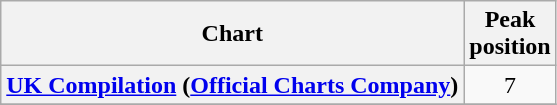<table class="wikitable sortable plainrowheaders" style="text-align:center">
<tr>
<th scope="col">Chart</th>
<th scope="col">Peak<br>position</th>
</tr>
<tr>
<th scope="row"><a href='#'>UK Compilation</a> (<a href='#'>Official Charts Company</a>)</th>
<td>7</td>
</tr>
<tr>
</tr>
</table>
